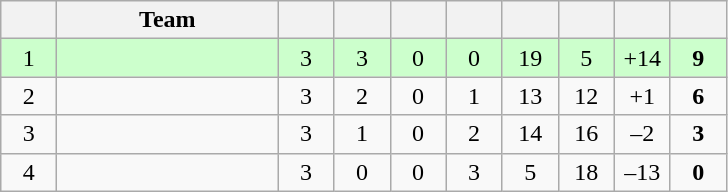<table class="wikitable" style="text-align: center; font-size: 100%;">
<tr>
<th width="30"></th>
<th width="140">Team</th>
<th width="30"></th>
<th width="30"></th>
<th width="30"></th>
<th width="30"></th>
<th width="30"></th>
<th width="30"></th>
<th width="30"></th>
<th width="30"></th>
</tr>
<tr style="background-color: #ccffcc;">
<td>1</td>
<td align=left><strong></strong></td>
<td>3</td>
<td>3</td>
<td>0</td>
<td>0</td>
<td>19</td>
<td>5</td>
<td>+14</td>
<td><strong>9</strong></td>
</tr>
<tr>
<td>2</td>
<td align=left></td>
<td>3</td>
<td>2</td>
<td>0</td>
<td>1</td>
<td>13</td>
<td>12</td>
<td>+1</td>
<td><strong>6</strong></td>
</tr>
<tr>
<td>3</td>
<td align=left></td>
<td>3</td>
<td>1</td>
<td>0</td>
<td>2</td>
<td>14</td>
<td>16</td>
<td>–2</td>
<td><strong>3</strong></td>
</tr>
<tr>
<td>4</td>
<td align=left></td>
<td>3</td>
<td>0</td>
<td>0</td>
<td>3</td>
<td>5</td>
<td>18</td>
<td>–13</td>
<td><strong>0</strong></td>
</tr>
</table>
